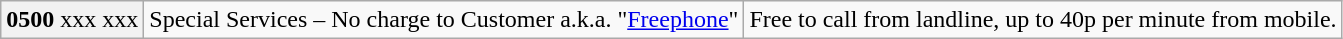<table class="wikitable" style="width: auto; margin-left: 1.5em;">
<tr>
<th scope="row" style="font-weight: normal;"><strong>0500</strong> xxx xxx</th>
<td>Special Services – No charge to Customer a.k.a. "<a href='#'>Freephone</a>"</td>
<td>Free to call from landline, up to 40p per minute from mobile.</td>
</tr>
</table>
